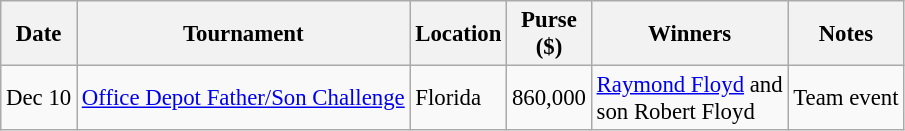<table class="wikitable" style="font-size:95%">
<tr>
<th>Date</th>
<th>Tournament</th>
<th>Location</th>
<th>Purse<br>($)</th>
<th>Winners</th>
<th>Notes</th>
</tr>
<tr>
<td>Dec 10</td>
<td><a href='#'>Office Depot Father/Son Challenge</a></td>
<td>Florida</td>
<td align=right>860,000</td>
<td> <a href='#'>Raymond Floyd</a> and<br>son Robert Floyd</td>
<td>Team event</td>
</tr>
</table>
